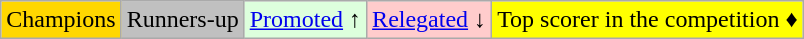<table class="wikitable">
<tr>
<td bgcolor="gold">Champions </td>
<td bgcolor="silver">Runners-up </td>
<td bgcolor="#ddffdd"><a href='#'>Promoted</a> ↑</td>
<td style="background:#fcc;"><a href='#'>Relegated</a> ↓</td>
<td bgcolor="#ffff00">Top scorer in the competition ♦</td>
</tr>
</table>
